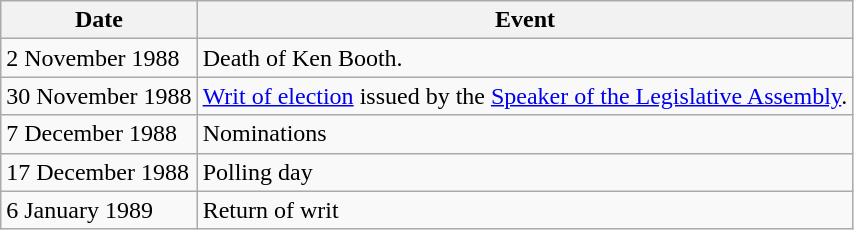<table class="wikitable">
<tr>
<th>Date</th>
<th>Event</th>
</tr>
<tr>
<td>2 November 1988</td>
<td>Death of Ken Booth.</td>
</tr>
<tr>
<td>30 November 1988</td>
<td><a href='#'>Writ of election</a> issued by the <a href='#'>Speaker of the Legislative Assembly</a>.</td>
</tr>
<tr>
<td>7 December 1988</td>
<td>Nominations</td>
</tr>
<tr>
<td>17 December 1988</td>
<td>Polling day</td>
</tr>
<tr>
<td>6 January 1989</td>
<td>Return of writ</td>
</tr>
</table>
